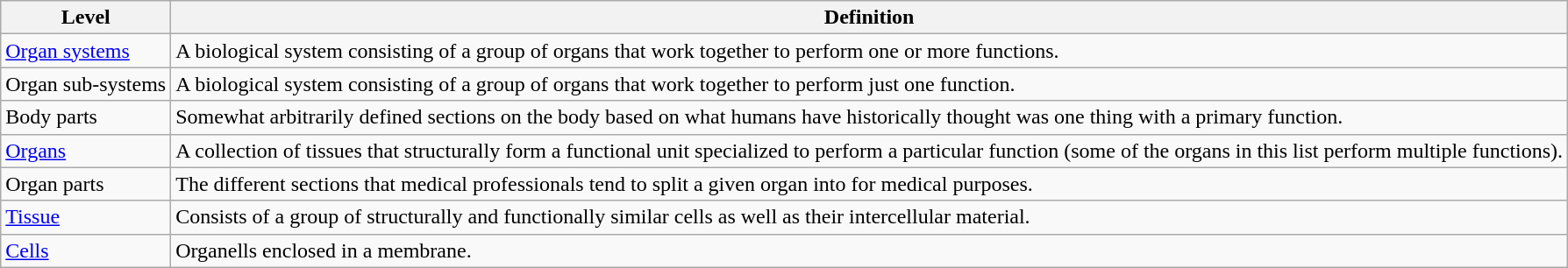<table class="wikitable">
<tr>
<th>Level</th>
<th>Definition</th>
</tr>
<tr>
<td><a href='#'>Organ systems</a></td>
<td>A biological system consisting of a group of organs that work together to perform one or more functions.</td>
</tr>
<tr>
<td class="nowrap">Organ sub-systems</td>
<td>A biological system consisting of a group of organs that work together to perform just one function.</td>
</tr>
<tr>
<td>Body parts</td>
<td>Somewhat arbitrarily defined sections on the body based on what humans have historically thought was one thing with a primary function.</td>
</tr>
<tr>
<td><a href='#'>Organs</a></td>
<td>A collection of tissues that structurally form a functional unit specialized to perform a particular function (some of the organs in this list perform multiple functions).</td>
</tr>
<tr>
<td>Organ parts</td>
<td>The different sections that medical professionals tend to split a given organ into for medical purposes.</td>
</tr>
<tr>
<td><a href='#'>Tissue</a></td>
<td>Consists of a group of structurally and functionally similar cells as well as their intercellular material.</td>
</tr>
<tr>
<td><a href='#'>Cells</a></td>
<td>Organells enclosed in a membrane.</td>
</tr>
</table>
